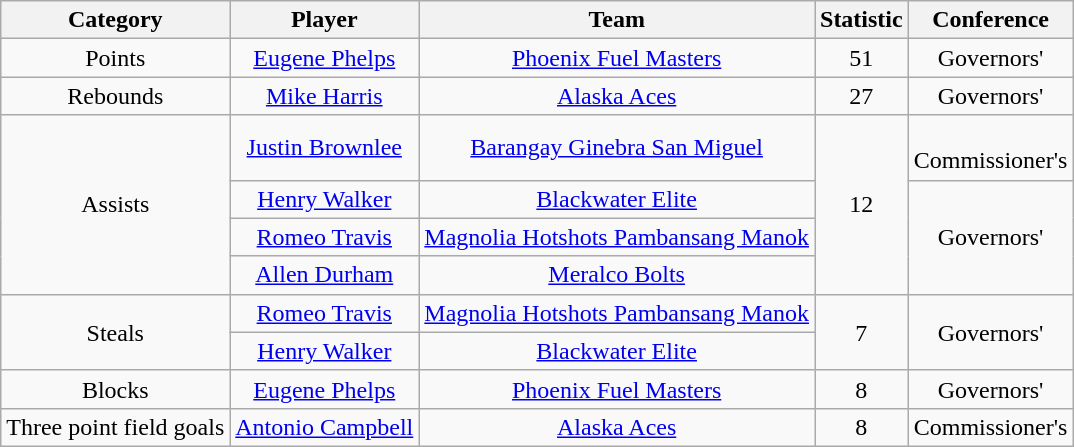<table class="wikitable" style="text-align:center">
<tr>
<th>Category</th>
<th>Player</th>
<th>Team</th>
<th>Statistic</th>
<th>Conference</th>
</tr>
<tr>
<td>Points</td>
<td><a href='#'>Eugene Phelps</a></td>
<td><a href='#'>Phoenix Fuel Masters</a></td>
<td>51</td>
<td>Governors'</td>
</tr>
<tr>
<td>Rebounds</td>
<td><a href='#'>Mike Harris</a></td>
<td><a href='#'>Alaska Aces</a></td>
<td>27</td>
<td>Governors'</td>
</tr>
<tr>
<td rowspan=4>Assists</td>
<td><a href='#'>Justin Brownlee</a></td>
<td><a href='#'>Barangay Ginebra San Miguel</a></td>
<td rowspan=4>12</td>
<td><br>Commissioner's</td>
</tr>
<tr>
<td><a href='#'>Henry Walker</a></td>
<td><a href='#'>Blackwater Elite</a></td>
<td rowspan=3>Governors'</td>
</tr>
<tr>
<td><a href='#'>Romeo Travis</a></td>
<td><a href='#'>Magnolia Hotshots Pambansang Manok</a></td>
</tr>
<tr>
<td><a href='#'>Allen Durham</a></td>
<td><a href='#'>Meralco Bolts</a></td>
</tr>
<tr>
<td rowspan=2>Steals</td>
<td><a href='#'>Romeo Travis</a></td>
<td><a href='#'>Magnolia Hotshots Pambansang Manok</a></td>
<td rowspan=2>7</td>
<td rowspan=2>Governors'</td>
</tr>
<tr>
<td><a href='#'>Henry Walker</a></td>
<td><a href='#'>Blackwater Elite</a></td>
</tr>
<tr>
<td>Blocks</td>
<td><a href='#'>Eugene Phelps</a></td>
<td><a href='#'>Phoenix Fuel Masters</a></td>
<td>8</td>
<td>Governors'</td>
</tr>
<tr>
<td>Three point field goals</td>
<td><a href='#'>Antonio Campbell</a></td>
<td><a href='#'>Alaska Aces</a></td>
<td>8</td>
<td>Commissioner's</td>
</tr>
</table>
